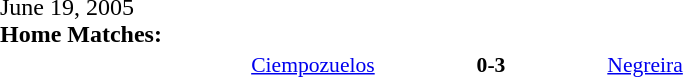<table width=100% cellspacing=1>
<tr>
<th width=20%></th>
<th width=12%></th>
<th width=20%></th>
<th></th>
</tr>
<tr>
<td>June 19, 2005<br><strong>Home Matches:</strong></td>
</tr>
<tr style=font-size:90%>
<td align=right><a href='#'>Ciempozuelos</a></td>
<td align=center><strong>0-3</strong></td>
<td><a href='#'>Negreira</a></td>
</tr>
</table>
